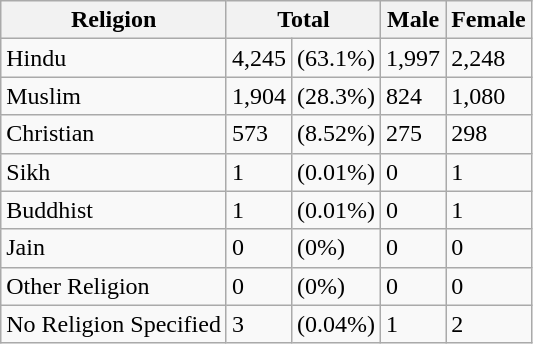<table class="wikitable">
<tr>
<th>Religion</th>
<th colspan="2">Total</th>
<th>Male</th>
<th>Female</th>
</tr>
<tr>
<td>Hindu</td>
<td>4,245</td>
<td>(63.1%)</td>
<td>1,997</td>
<td>2,248</td>
</tr>
<tr>
<td>Muslim</td>
<td>1,904</td>
<td>(28.3%)</td>
<td>824</td>
<td>1,080</td>
</tr>
<tr>
<td>Christian</td>
<td>573</td>
<td>(8.52%)</td>
<td>275</td>
<td>298</td>
</tr>
<tr>
<td>Sikh</td>
<td>1</td>
<td>(0.01%)</td>
<td>0</td>
<td>1</td>
</tr>
<tr>
<td>Buddhist</td>
<td>1</td>
<td>(0.01%)</td>
<td>0</td>
<td>1</td>
</tr>
<tr>
<td>Jain</td>
<td>0</td>
<td>(0%)</td>
<td>0</td>
<td>0</td>
</tr>
<tr>
<td>Other Religion</td>
<td>0</td>
<td>(0%)</td>
<td>0</td>
<td>0</td>
</tr>
<tr>
<td>No Religion Specified</td>
<td>3</td>
<td>(0.04%)</td>
<td>1</td>
<td>2</td>
</tr>
</table>
